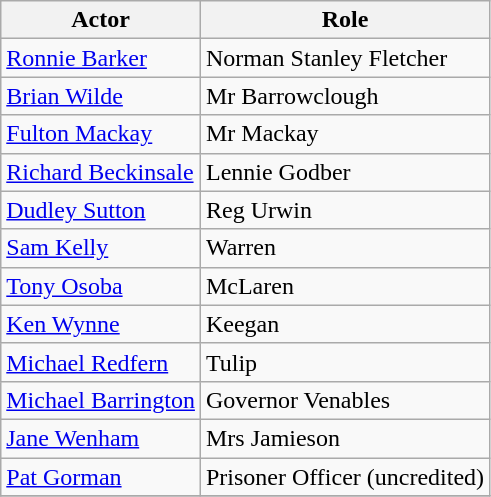<table class="wikitable">
<tr>
<th>Actor</th>
<th>Role</th>
</tr>
<tr>
<td><a href='#'>Ronnie Barker</a></td>
<td>Norman Stanley Fletcher</td>
</tr>
<tr>
<td><a href='#'>Brian Wilde</a></td>
<td>Mr Barrowclough</td>
</tr>
<tr>
<td><a href='#'>Fulton Mackay</a></td>
<td>Mr Mackay</td>
</tr>
<tr>
<td><a href='#'>Richard Beckinsale</a></td>
<td>Lennie Godber</td>
</tr>
<tr>
<td><a href='#'>Dudley Sutton</a></td>
<td>Reg Urwin</td>
</tr>
<tr>
<td><a href='#'>Sam Kelly</a></td>
<td>Warren</td>
</tr>
<tr>
<td><a href='#'>Tony Osoba</a></td>
<td>McLaren</td>
</tr>
<tr>
<td><a href='#'>Ken Wynne</a></td>
<td>Keegan</td>
</tr>
<tr>
<td><a href='#'>Michael Redfern</a></td>
<td>Tulip</td>
</tr>
<tr>
<td><a href='#'>Michael Barrington</a></td>
<td>Governor Venables</td>
</tr>
<tr>
<td><a href='#'>Jane Wenham</a></td>
<td>Mrs Jamieson</td>
</tr>
<tr>
<td><a href='#'>Pat Gorman</a></td>
<td>Prisoner Officer (uncredited)</td>
</tr>
<tr>
</tr>
</table>
